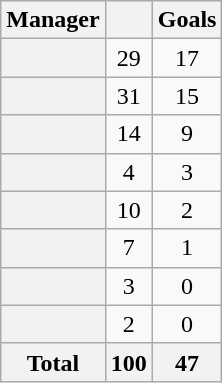<table class="wikitable plainrowheaders sortable" style="text-align: center;">
<tr>
<th scope="col">Manager</th>
<th scope="col"></th>
<th scope="col">Goals</th>
</tr>
<tr>
<th scope="row"></th>
<td>29</td>
<td>17</td>
</tr>
<tr>
<th scope="row"></th>
<td>31</td>
<td>15</td>
</tr>
<tr>
<th scope="row"></th>
<td>14</td>
<td>9</td>
</tr>
<tr>
<th scope="row"></th>
<td>4</td>
<td>3</td>
</tr>
<tr>
<th scope="row"></th>
<td>10</td>
<td>2</td>
</tr>
<tr>
<th scope="row"></th>
<td>7</td>
<td>1</td>
</tr>
<tr>
<th scope="row"></th>
<td>3</td>
<td>0</td>
</tr>
<tr>
<th scope="row"></th>
<td>2</td>
<td>0</td>
</tr>
<tr class="sortbottom">
<th>Total</th>
<th>100</th>
<th>47</th>
</tr>
</table>
